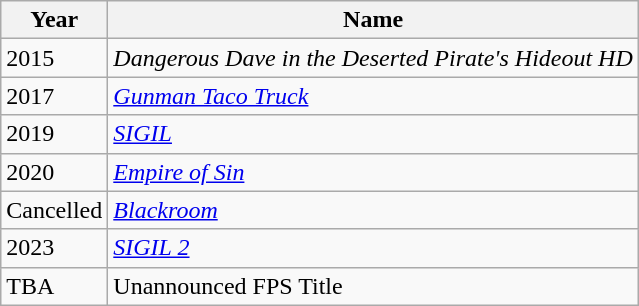<table class="wikitable sortable" border="1">
<tr>
<th scope="col">Year</th>
<th scope="col">Name</th>
</tr>
<tr>
<td>2015</td>
<td><em>Dangerous Dave in the Deserted Pirate's Hideout HD</em></td>
</tr>
<tr>
<td>2017</td>
<td><em><a href='#'>Gunman Taco Truck</a></em></td>
</tr>
<tr>
<td>2019</td>
<td><em><a href='#'>SIGIL</a></em></td>
</tr>
<tr>
<td>2020</td>
<td><em><a href='#'>Empire of Sin</a></em></td>
</tr>
<tr>
<td>Cancelled</td>
<td><em><a href='#'>Blackroom</a></em></td>
</tr>
<tr>
<td>2023</td>
<td><em><a href='#'>SIGIL 2</a></em></td>
</tr>
<tr>
<td>TBA</td>
<td>Unannounced FPS Title</td>
</tr>
</table>
